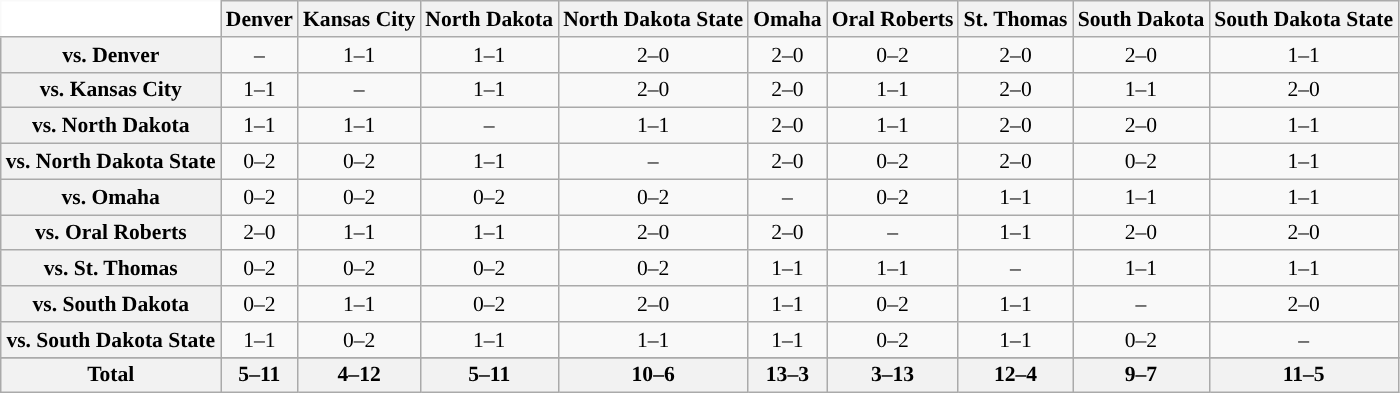<table class="wikitable" style="white-space:nowrap;font-size:90%;">
<tr>
<th colspan=1 style="background:white; border-top-style:hidden; border-left-style:hidden;"   width=110> </th>
<th>Denver</th>
<th>Kansas City</th>
<th>North Dakota</th>
<th>North Dakota State</th>
<th>Omaha</th>
<th>Oral Roberts</th>
<th>St. Thomas</th>
<th>South Dakota</th>
<th>South Dakota State</th>
</tr>
<tr style="text-align:center;">
<th>vs. Denver</th>
<td>–</td>
<td>1–1</td>
<td>1–1</td>
<td>2–0</td>
<td>2–0</td>
<td>0–2</td>
<td>2–0</td>
<td>2–0</td>
<td>1–1</td>
</tr>
<tr style="text-align:center;">
<th>vs. Kansas City</th>
<td>1–1</td>
<td>–</td>
<td>1–1</td>
<td>2–0</td>
<td>2–0</td>
<td>1–1</td>
<td>2–0</td>
<td>1–1</td>
<td>2–0</td>
</tr>
<tr style="text-align:center;">
<th>vs. North Dakota</th>
<td>1–1</td>
<td>1–1</td>
<td>–</td>
<td>1–1</td>
<td>2–0</td>
<td>1–1</td>
<td>2–0</td>
<td>2–0</td>
<td>1–1</td>
</tr>
<tr style="text-align:center;">
<th>vs. North Dakota State</th>
<td>0–2</td>
<td>0–2</td>
<td>1–1</td>
<td>–</td>
<td>2–0</td>
<td>0–2</td>
<td>2–0</td>
<td>0–2</td>
<td>1–1</td>
</tr>
<tr style="text-align:center;">
<th>vs. Omaha</th>
<td>0–2</td>
<td>0–2</td>
<td>0–2</td>
<td>0–2</td>
<td>–</td>
<td>0–2</td>
<td>1–1</td>
<td>1–1</td>
<td>1–1</td>
</tr>
<tr style="text-align:center;">
<th>vs. Oral Roberts</th>
<td>2–0</td>
<td>1–1</td>
<td>1–1</td>
<td>2–0</td>
<td>2–0</td>
<td>–</td>
<td>1–1</td>
<td>2–0</td>
<td>2–0</td>
</tr>
<tr style="text-align:center;">
<th>vs. St. Thomas</th>
<td>0–2</td>
<td>0–2</td>
<td>0–2</td>
<td>0–2</td>
<td>1–1</td>
<td>1–1</td>
<td>–</td>
<td>1–1</td>
<td>1–1</td>
</tr>
<tr style="text-align:center;">
<th>vs. South Dakota</th>
<td>0–2</td>
<td>1–1</td>
<td>0–2</td>
<td>2–0</td>
<td>1–1</td>
<td>0–2</td>
<td>1–1</td>
<td>–</td>
<td>2–0</td>
</tr>
<tr style="text-align:center;">
<th>vs. South Dakota State</th>
<td>1–1</td>
<td>0–2</td>
<td>1–1</td>
<td>1–1</td>
<td>1–1</td>
<td>0–2</td>
<td>1–1</td>
<td>0–2</td>
<td>–</td>
</tr>
<tr style="text-align:center;">
</tr>
<tr style="text-align:center;">
<th>Total</th>
<th>5–11</th>
<th>4–12</th>
<th>5–11</th>
<th>10–6</th>
<th>13–3</th>
<th>3–13</th>
<th>12–4</th>
<th>9–7</th>
<th>11–5</th>
</tr>
</table>
